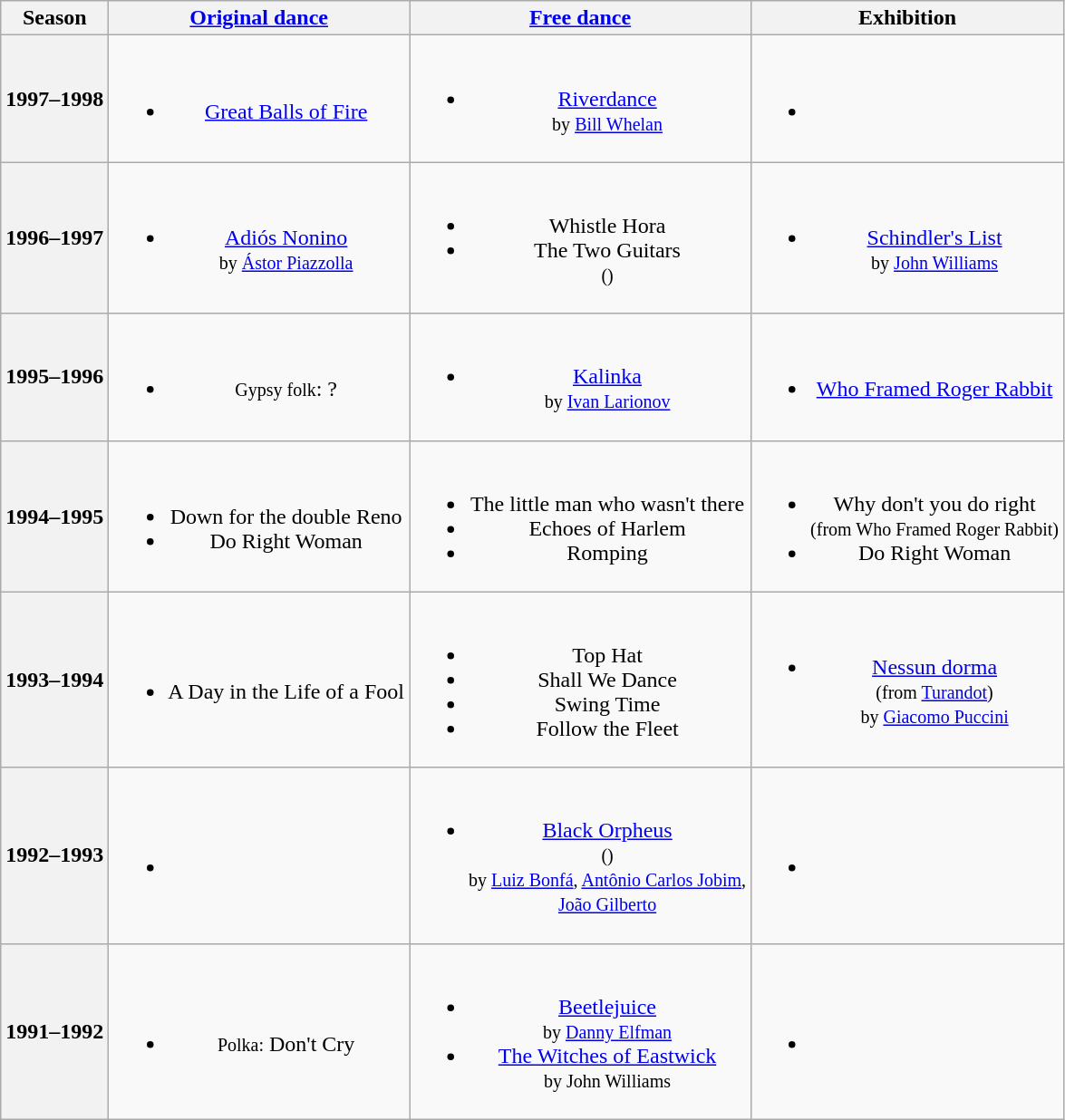<table class=wikitable style=text-align:center>
<tr>
<th>Season</th>
<th><a href='#'>Original dance</a></th>
<th><a href='#'>Free dance</a></th>
<th>Exhibition</th>
</tr>
<tr>
<th>1997–1998 <br> </th>
<td><br><ul><li><a href='#'>Great Balls of Fire</a></li></ul></td>
<td><br><ul><li><a href='#'>Riverdance</a> <br><small> by <a href='#'>Bill Whelan</a> </small></li></ul></td>
<td><br><ul><li></li></ul></td>
</tr>
<tr>
<th>1996–1997 <br> </th>
<td><br><ul><li><a href='#'>Adiós Nonino</a> <br><small> by <a href='#'>Ástor Piazzolla</a> </small></li></ul></td>
<td><br><ul><li>Whistle Hora</li><li>The Two Guitars <br><small> () </small></li></ul></td>
<td><br><ul><li><a href='#'>Schindler's List</a> <br><small> by <a href='#'>John Williams</a> </small></li></ul></td>
</tr>
<tr>
<th>1995–1996 <br> </th>
<td><br><ul><li><small>Gypsy folk</small>: ?</li></ul></td>
<td><br><ul><li><a href='#'>Kalinka</a> <br><small> by <a href='#'>Ivan Larionov</a> </small></li></ul></td>
<td><br><ul><li><a href='#'>Who Framed Roger Rabbit</a></li></ul></td>
</tr>
<tr>
<th>1994–1995 <br> </th>
<td><br><ul><li>Down for the double Reno</li><li>Do Right Woman</li></ul></td>
<td><br><ul><li>The little man who wasn't there</li><li>Echoes of Harlem</li><li>Romping</li></ul></td>
<td><br><ul><li>Why don't you do right <br><small> (from Who Framed Roger Rabbit) </small></li><li>Do Right Woman</li></ul></td>
</tr>
<tr>
<th>1993–1994 <br> </th>
<td><br><ul><li>A Day in the Life of a Fool</li></ul></td>
<td><br><ul><li>Top Hat</li><li>Shall We Dance</li><li>Swing Time</li><li>Follow the Fleet</li></ul></td>
<td><br><ul><li><a href='#'>Nessun dorma</a> <br><small> (from <a href='#'>Turandot</a>) <br> by <a href='#'>Giacomo Puccini</a> </small></li></ul></td>
</tr>
<tr>
<th>1992–1993 <br> </th>
<td><br><ul><li></li></ul></td>
<td><br><ul><li><a href='#'>Black Orpheus</a> <br><small> () <br> by <a href='#'>Luiz Bonfá</a>, <a href='#'>Antônio Carlos Jobim</a>,<br> <a href='#'>João Gilberto</a> </small></li></ul></td>
<td><br><ul><li></li></ul></td>
</tr>
<tr>
<th>1991–1992 <br> </th>
<td><br><ul><li><small>Polka:</small> Don't Cry</li></ul></td>
<td><br><ul><li><a href='#'>Beetlejuice</a> <br><small> by <a href='#'>Danny Elfman</a> </small></li><li><a href='#'>The Witches of Eastwick</a> <br><small> by John Williams </small></li></ul></td>
<td><br><ul><li></li></ul></td>
</tr>
</table>
